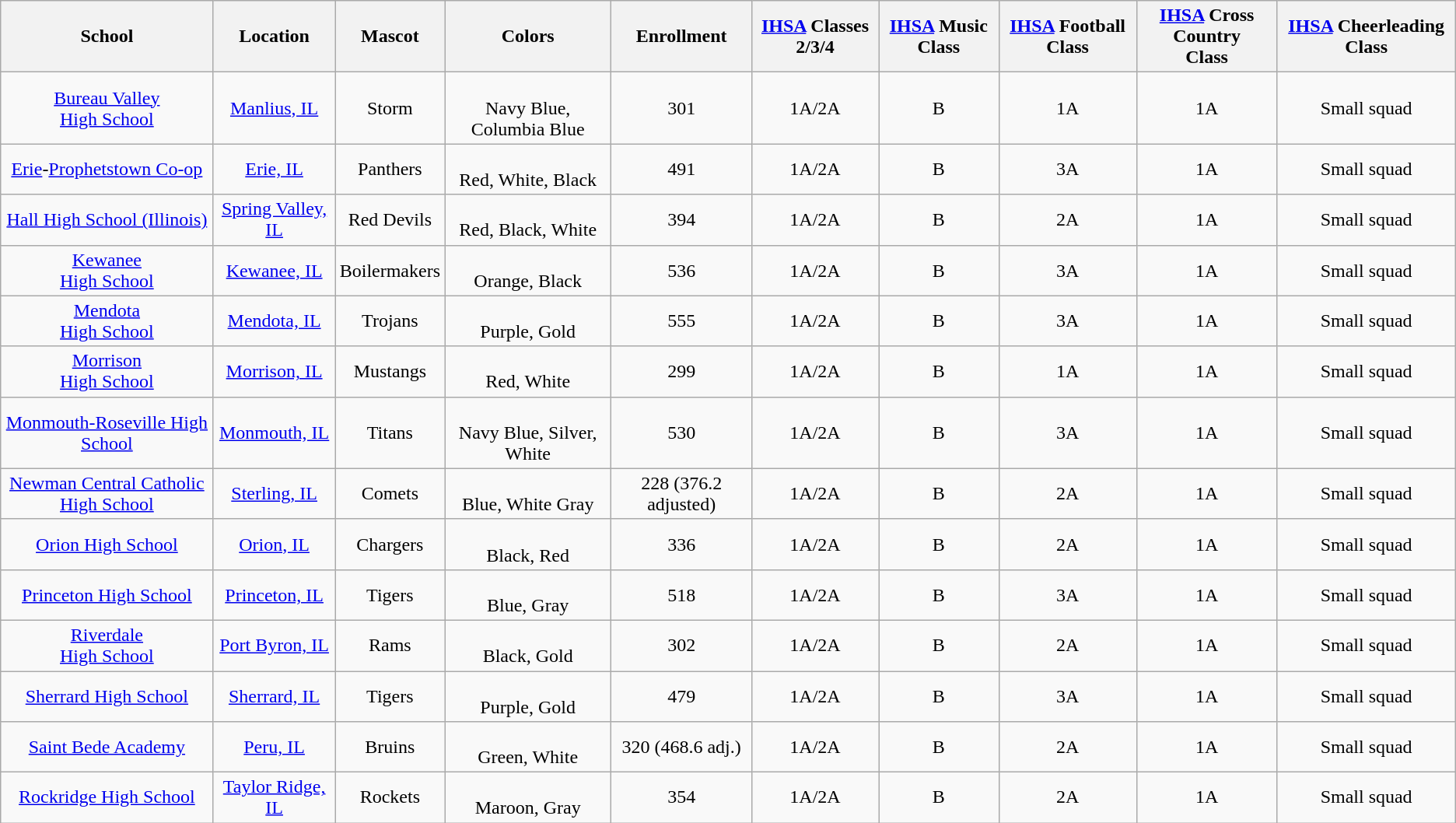<table class="wikitable" style="text-align:center;">
<tr>
<th>School</th>
<th>Location</th>
<th>Mascot</th>
<th>Colors</th>
<th>Enrollment</th>
<th><a href='#'>IHSA</a> Classes 2/3/4</th>
<th><a href='#'>IHSA</a> Music Class</th>
<th><a href='#'>IHSA</a> Football Class</th>
<th><a href='#'>IHSA</a> Cross Country <br>Class</th>
<th><a href='#'>IHSA</a> Cheerleading Class</th>
</tr>
<tr>
<td><a href='#'>Bureau Valley<br>High School</a></td>
<td><a href='#'>Manlius, IL</a></td>
<td>Storm</td>
<td> <br>Navy Blue, Columbia Blue</td>
<td>301</td>
<td>1A/2A</td>
<td>B</td>
<td>1A</td>
<td>1A</td>
<td>Small squad</td>
</tr>
<tr>
<td><a href='#'>Erie</a>-<a href='#'>Prophetstown Co-op</a></td>
<td><a href='#'>Erie, IL</a></td>
<td>Panthers</td>
<td>  <br>Red, White, Black</td>
<td>491</td>
<td>1A/2A</td>
<td>B</td>
<td>3A</td>
<td>1A</td>
<td>Small squad</td>
</tr>
<tr>
<td><a href='#'>Hall High School (Illinois)</a></td>
<td><a href='#'>Spring Valley, IL</a></td>
<td>Red Devils</td>
<td>  <br>Red, Black, White</td>
<td>394</td>
<td>1A/2A</td>
<td>B</td>
<td>2A</td>
<td>1A</td>
<td>Small squad</td>
</tr>
<tr>
<td><a href='#'>Kewanee<br>High School</a></td>
<td><a href='#'>Kewanee, IL</a></td>
<td>Boilermakers</td>
<td> <br>Orange, Black</td>
<td>536</td>
<td>1A/2A</td>
<td>B</td>
<td>3A</td>
<td>1A</td>
<td>Small squad</td>
</tr>
<tr>
<td><a href='#'>Mendota<br>High School</a></td>
<td><a href='#'>Mendota, IL</a></td>
<td>Trojans</td>
<td> <br>Purple, Gold</td>
<td>555</td>
<td>1A/2A</td>
<td>B</td>
<td>3A</td>
<td>1A</td>
<td>Small squad</td>
</tr>
<tr>
<td><a href='#'>Morrison<br>High School</a></td>
<td><a href='#'>Morrison, IL</a></td>
<td>Mustangs</td>
<td> <br>Red, White</td>
<td>299</td>
<td>1A/2A</td>
<td>B</td>
<td>1A</td>
<td>1A</td>
<td>Small squad</td>
</tr>
<tr>
<td><a href='#'>Monmouth-Roseville High School</a></td>
<td><a href='#'>Monmouth, IL</a></td>
<td>Titans</td>
<td>   <br>Navy Blue, Silver, White</td>
<td>530</td>
<td>1A/2A</td>
<td>B</td>
<td>3A</td>
<td>1A</td>
<td>Small squad</td>
</tr>
<tr>
<td><a href='#'>Newman Central Catholic<br>High School</a></td>
<td><a href='#'>Sterling, IL</a></td>
<td>Comets</td>
<td>  <br>Blue, White Gray</td>
<td>228 (376.2 adjusted)</td>
<td>1A/2A</td>
<td>B</td>
<td>2A</td>
<td>1A</td>
<td>Small squad</td>
</tr>
<tr>
<td><a href='#'>Orion High School</a></td>
<td><a href='#'>Orion, IL</a></td>
<td>Chargers</td>
<td> <br>Black, Red</td>
<td>336</td>
<td>1A/2A</td>
<td>B</td>
<td>2A</td>
<td>1A</td>
<td>Small squad</td>
</tr>
<tr>
<td><a href='#'>Princeton High School</a></td>
<td><a href='#'>Princeton, IL</a></td>
<td>Tigers</td>
<td> <br>Blue, Gray</td>
<td>518</td>
<td>1A/2A</td>
<td>B</td>
<td>3A</td>
<td>1A</td>
<td>Small squad</td>
</tr>
<tr>
<td><a href='#'>Riverdale<br>High School</a></td>
<td><a href='#'>Port Byron, IL</a></td>
<td>Rams</td>
<td> <br>Black, Gold</td>
<td>302</td>
<td>1A/2A</td>
<td>B</td>
<td>2A</td>
<td>1A</td>
<td>Small squad</td>
</tr>
<tr>
<td><a href='#'>Sherrard High School</a></td>
<td><a href='#'>Sherrard, IL</a></td>
<td>Tigers</td>
<td> <br>Purple, Gold</td>
<td>479</td>
<td>1A/2A</td>
<td>B</td>
<td>3A</td>
<td>1A</td>
<td>Small squad</td>
</tr>
<tr |->
<td><a href='#'>Saint Bede Academy</a></td>
<td><a href='#'>Peru, IL</a></td>
<td>Bruins</td>
<td> <br>Green, White</td>
<td>320 (468.6 adj.)</td>
<td>1A/2A</td>
<td>B</td>
<td>2A</td>
<td>1A</td>
<td>Small squad</td>
</tr>
<tr>
<td><a href='#'>Rockridge High School</a></td>
<td><a href='#'>Taylor Ridge, IL</a></td>
<td>Rockets</td>
<td> <br>Maroon, Gray</td>
<td>354</td>
<td>1A/2A</td>
<td>B</td>
<td>2A</td>
<td>1A</td>
<td>Small squad</td>
</tr>
</table>
